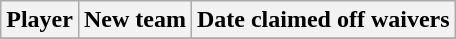<table class="wikitable">
<tr>
<th>Player</th>
<th>New team</th>
<th>Date claimed off waivers</th>
</tr>
<tr>
</tr>
</table>
